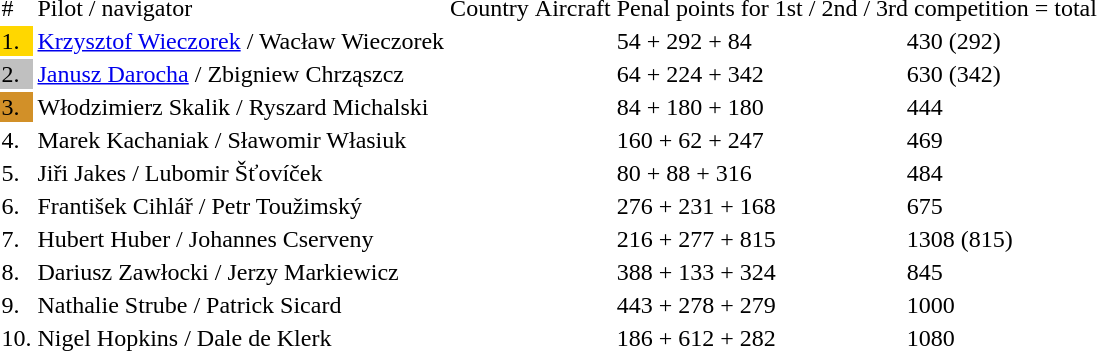<table>
<tr>
<td>#</td>
<td>Pilot / navigator</td>
<td>Country</td>
<td>Aircraft</td>
<td colspan=2>Penal points for 1st / 2nd / 3rd competition = total</td>
</tr>
<tr>
<td bgcolor=gold>1.</td>
<td><a href='#'>Krzysztof Wieczorek</a> / Wacław Wieczorek</td>
<td></td>
<td></td>
<td>54 + 292 + 84</td>
<td>430 (292)</td>
</tr>
<tr>
<td bgcolor=silver>2.</td>
<td><a href='#'>Janusz Darocha</a> / Zbigniew Chrząszcz</td>
<td></td>
<td></td>
<td>64 + 224 + 342</td>
<td>630 (342)</td>
</tr>
<tr>
<td bgcolor=#D29028>3.</td>
<td>Włodzimierz Skalik / Ryszard Michalski</td>
<td></td>
<td></td>
<td>84 + 180 + 180</td>
<td>444</td>
</tr>
<tr>
<td>4.</td>
<td>Marek Kachaniak / Sławomir Własiuk</td>
<td></td>
<td></td>
<td>160 + 62 + 247</td>
<td>469</td>
</tr>
<tr>
<td>5.</td>
<td>Jiři Jakes / Lubomir Šťovíček</td>
<td></td>
<td></td>
<td>80 + 88 + 316</td>
<td>484</td>
</tr>
<tr>
<td>6.</td>
<td>František Cihlář / Petr Toužimský</td>
<td></td>
<td></td>
<td>276 + 231 + 168</td>
<td>675</td>
</tr>
<tr>
<td>7.</td>
<td>Hubert Huber / Johannes Cserveny</td>
<td></td>
<td></td>
<td>216 + 277 + 815</td>
<td>1308 (815)</td>
</tr>
<tr>
<td>8.</td>
<td>Dariusz Zawłocki / Jerzy Markiewicz</td>
<td></td>
<td></td>
<td>388 + 133 + 324</td>
<td>845</td>
</tr>
<tr>
<td>9.</td>
<td>Nathalie Strube / Patrick Sicard</td>
<td></td>
<td></td>
<td>443 + 278 + 279</td>
<td>1000</td>
</tr>
<tr>
<td>10.</td>
<td>Nigel Hopkins / Dale de Klerk</td>
<td></td>
<td></td>
<td>186 + 612 + 282</td>
<td>1080</td>
</tr>
</table>
